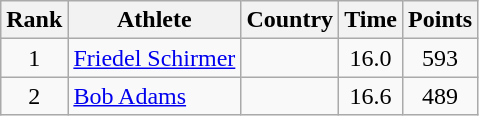<table class="wikitable sortable" style="text-align:center">
<tr>
<th>Rank</th>
<th>Athlete</th>
<th>Country</th>
<th>Time</th>
<th>Points</th>
</tr>
<tr>
<td>1</td>
<td align=left><a href='#'>Friedel Schirmer</a></td>
<td align=left></td>
<td>16.0</td>
<td>593</td>
</tr>
<tr>
<td>2</td>
<td align=left><a href='#'>Bob Adams</a></td>
<td align=left></td>
<td>16.6</td>
<td>489</td>
</tr>
</table>
